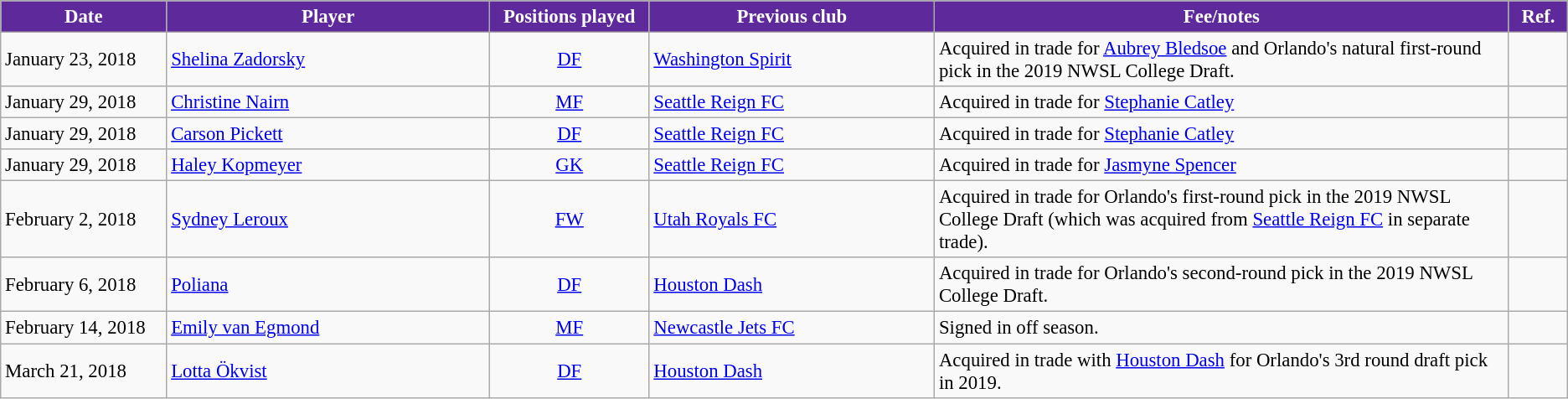<table class="wikitable" style="text-align:left; font-size:95%;">
<tr>
<th style="background:#5E299A; color:white; width:125px;">Date</th>
<th style="background:#5E299A; color:white; width:250px;">Player</th>
<th style="background:#5E299A; color:white; width:120px;">Positions played</th>
<th style="background:#5E299A; color:white; width:220px;">Previous club</th>
<th style="background:#5E299A; color:white; width:450px;">Fee/notes</th>
<th style="background:#5E299A; color:white; width:40px;">Ref.</th>
</tr>
<tr>
<td>January 23, 2018</td>
<td> <a href='#'>Shelina Zadorsky</a></td>
<td style="text-align: center;"><a href='#'>DF</a></td>
<td> <a href='#'>Washington Spirit</a></td>
<td>Acquired in trade for <a href='#'>Aubrey Bledsoe</a> and Orlando's natural first-round pick in the 2019 NWSL College Draft.</td>
<td></td>
</tr>
<tr>
<td>January 29, 2018</td>
<td> <a href='#'>Christine Nairn</a></td>
<td style="text-align: center;"><a href='#'>MF</a></td>
<td> <a href='#'>Seattle Reign FC</a></td>
<td>Acquired in trade for <a href='#'>Stephanie Catley</a></td>
<td></td>
</tr>
<tr>
<td>January 29, 2018</td>
<td> <a href='#'>Carson Pickett</a></td>
<td style="text-align: center;"><a href='#'>DF</a></td>
<td> <a href='#'>Seattle Reign FC</a></td>
<td>Acquired in trade for <a href='#'>Stephanie Catley</a></td>
<td></td>
</tr>
<tr>
<td>January 29, 2018</td>
<td> <a href='#'>Haley Kopmeyer</a></td>
<td style="text-align: center;"><a href='#'>GK</a></td>
<td> <a href='#'>Seattle Reign FC</a></td>
<td>Acquired in trade for <a href='#'>Jasmyne Spencer</a></td>
<td></td>
</tr>
<tr>
<td>February 2, 2018</td>
<td> <a href='#'>Sydney Leroux</a></td>
<td style="text-align: center;"><a href='#'>FW</a></td>
<td> <a href='#'>Utah Royals FC</a></td>
<td>Acquired in trade for Orlando's first-round pick in the 2019 NWSL College Draft (which was acquired from <a href='#'>Seattle Reign FC</a> in separate trade).</td>
<td></td>
</tr>
<tr>
<td>February 6, 2018</td>
<td> <a href='#'>Poliana</a></td>
<td style="text-align: center;"><a href='#'>DF</a></td>
<td> <a href='#'>Houston Dash</a></td>
<td>Acquired in trade for Orlando's second-round pick in the 2019 NWSL College Draft.</td>
<td></td>
</tr>
<tr>
<td>February 14, 2018</td>
<td> <a href='#'>Emily van Egmond</a></td>
<td style="text-align: center;"><a href='#'>MF</a></td>
<td> <a href='#'>Newcastle Jets FC</a></td>
<td>Signed in off season.</td>
<td></td>
</tr>
<tr>
<td>March 21, 2018</td>
<td> <a href='#'>Lotta Ökvist</a></td>
<td style="text-align: center;"><a href='#'>DF</a></td>
<td> <a href='#'>Houston Dash</a></td>
<td>Acquired in trade with <a href='#'>Houston Dash</a> for Orlando's 3rd round draft pick in 2019.</td>
<td></td>
</tr>
</table>
